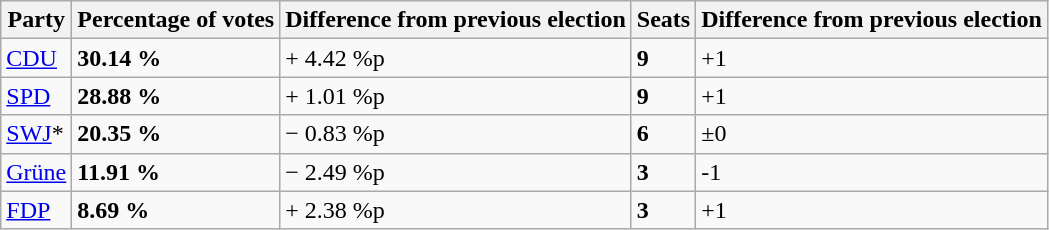<table class="wikitable">
<tr>
<th><strong>Party</strong></th>
<th><strong>Percentage of votes</strong></th>
<th><strong>Difference from previous election</strong></th>
<th><strong>Seats</strong></th>
<th><strong>Difference from previous election</strong></th>
</tr>
<tr>
<td><a href='#'>CDU</a></td>
<td><strong>30.14 %</strong></td>
<td>+ 4.42 %p</td>
<td><strong>9</strong></td>
<td>+1</td>
</tr>
<tr>
<td><a href='#'>SPD</a></td>
<td><strong>28.88 %</strong></td>
<td>+ 1.01 %p</td>
<td><strong>9</strong></td>
<td>+1</td>
</tr>
<tr>
<td><a href='#'>SWJ</a>*</td>
<td><strong>20.35 %</strong></td>
<td>− 0.83 %p</td>
<td><strong>6</strong></td>
<td>±0</td>
</tr>
<tr>
<td><a href='#'>Grüne</a></td>
<td><strong>11.91 %</strong></td>
<td>− 2.49 %p</td>
<td><strong>3</strong></td>
<td>-1</td>
</tr>
<tr>
<td><a href='#'>FDP</a></td>
<td><strong>8.69 %</strong></td>
<td>+ 2.38 %p</td>
<td><strong>3</strong></td>
<td>+1</td>
</tr>
</table>
